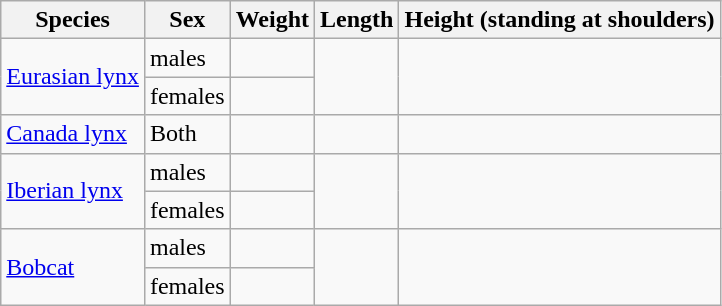<table class="wikitable">
<tr>
<th>Species</th>
<th>Sex</th>
<th>Weight</th>
<th>Length</th>
<th>Height (standing at shoulders)</th>
</tr>
<tr>
<td ROWSPAN=2><a href='#'>Eurasian&nbsp;lynx</a><br></td>
<td>males</td>
<td></td>
<td ROWSPAN=2></td>
<td ROWSPAN=2></td>
</tr>
<tr>
<td>females</td>
<td></td>
</tr>
<tr>
<td><a href='#'>Canada&nbsp;lynx</a><br></td>
<td>Both</td>
<td></td>
<td></td>
<td></td>
</tr>
<tr>
<td ROWSPAN=2><a href='#'>Iberian&nbsp;lynx</a><br></td>
<td>males</td>
<td></td>
<td ROWSPAN=2></td>
<td ROWSPAN=2></td>
</tr>
<tr>
<td>females</td>
<td></td>
</tr>
<tr>
<td ROWSPAN=2><a href='#'>Bobcat</a><br><span></span></td>
<td>males</td>
<td></td>
<td ROWSPAN=2></td>
<td ROWSPAN=2></td>
</tr>
<tr>
<td>females</td>
<td></td>
</tr>
</table>
